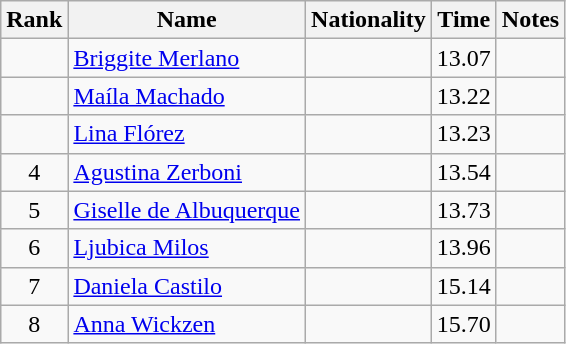<table class="wikitable sortable" style="text-align:center">
<tr>
<th>Rank</th>
<th>Name</th>
<th>Nationality</th>
<th>Time</th>
<th>Notes</th>
</tr>
<tr>
<td></td>
<td align=left><a href='#'>Briggite Merlano</a></td>
<td align=left></td>
<td>13.07</td>
<td></td>
</tr>
<tr>
<td></td>
<td align=left><a href='#'>Maíla Machado</a></td>
<td align=left></td>
<td>13.22</td>
<td></td>
</tr>
<tr>
<td></td>
<td align=left><a href='#'>Lina Flórez</a></td>
<td align=left></td>
<td>13.23</td>
<td></td>
</tr>
<tr>
<td>4</td>
<td align=left><a href='#'>Agustina Zerboni</a></td>
<td align=left></td>
<td>13.54</td>
<td></td>
</tr>
<tr>
<td>5</td>
<td align=left><a href='#'>Giselle de Albuquerque</a></td>
<td align=left></td>
<td>13.73</td>
<td></td>
</tr>
<tr>
<td>6</td>
<td align=left><a href='#'>Ljubica Milos</a></td>
<td align=left></td>
<td>13.96</td>
<td></td>
</tr>
<tr>
<td>7</td>
<td align=left><a href='#'>Daniela Castilo</a></td>
<td align=left></td>
<td>15.14</td>
<td></td>
</tr>
<tr>
<td>8</td>
<td align=left><a href='#'>Anna Wickzen</a></td>
<td align=left></td>
<td>15.70</td>
<td></td>
</tr>
</table>
